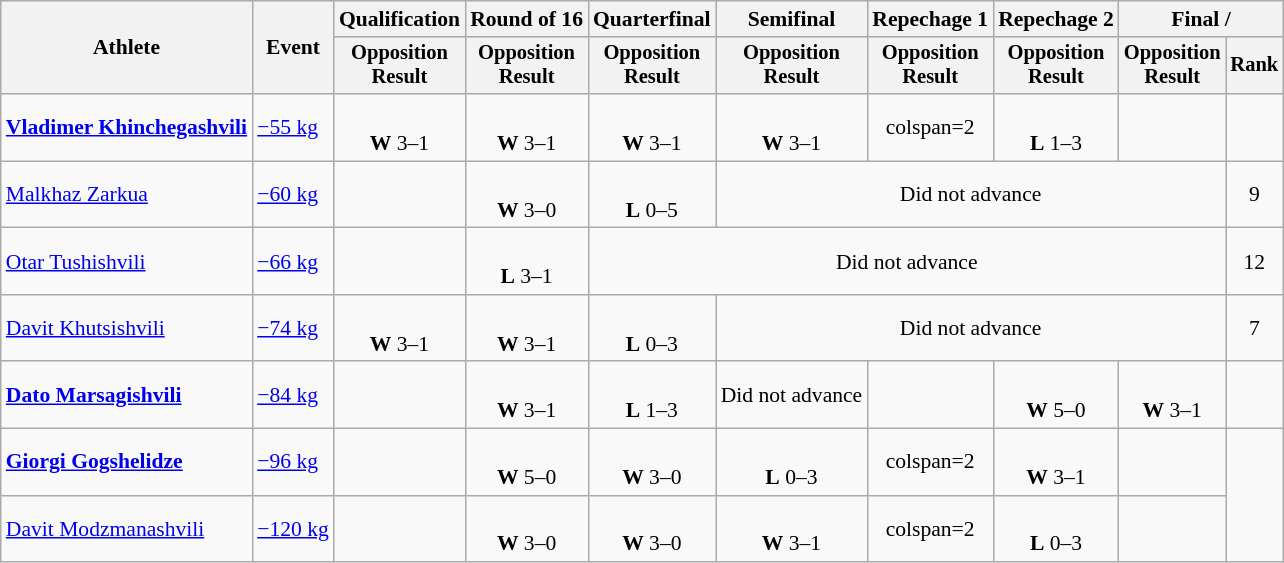<table class="wikitable" style="font-size:90%">
<tr>
<th rowspan="2">Athlete</th>
<th rowspan="2">Event</th>
<th>Qualification</th>
<th>Round of 16</th>
<th>Quarterfinal</th>
<th>Semifinal</th>
<th>Repechage 1</th>
<th>Repechage 2</th>
<th colspan=2>Final / </th>
</tr>
<tr style="font-size: 95%">
<th>Opposition<br>Result</th>
<th>Opposition<br>Result</th>
<th>Opposition<br>Result</th>
<th>Opposition<br>Result</th>
<th>Opposition<br>Result</th>
<th>Opposition<br>Result</th>
<th>Opposition<br>Result</th>
<th>Rank</th>
</tr>
<tr align=center>
<td align=left><strong><a href='#'>Vladimer Khinchegashvili</a></strong></td>
<td align=left><a href='#'>−55 kg</a></td>
<td><br><strong>W</strong> 3–1 <sup></sup></td>
<td><br><strong>W</strong> 3–1 <sup></sup></td>
<td><br><strong>W</strong> 3–1 <sup></sup></td>
<td><br><strong>W</strong> 3–1 <sup></sup></td>
<td>colspan=2 </td>
<td><br><strong>L</strong> 1–3 <sup></sup></td>
<td></td>
</tr>
<tr align=center>
<td align=left><a href='#'>Malkhaz Zarkua</a></td>
<td align=left><a href='#'>−60 kg</a></td>
<td></td>
<td><br><strong>W</strong> 3–0 <sup></sup></td>
<td><br><strong>L</strong> 0–5 <sup></sup></td>
<td colspan=4>Did not advance</td>
<td>9</td>
</tr>
<tr align=center>
<td align=left><a href='#'>Otar Tushishvili</a></td>
<td align=left><a href='#'>−66 kg</a></td>
<td></td>
<td><br><strong>L</strong> 3–1 <sup></sup></td>
<td colspan=5>Did not advance</td>
<td>12</td>
</tr>
<tr align=center>
<td align=left><a href='#'>Davit Khutsishvili</a></td>
<td align=left><a href='#'>−74 kg</a></td>
<td><br><strong>W</strong> 3–1 <sup></sup></td>
<td><br><strong>W</strong> 3–1 <sup></sup></td>
<td><br><strong>L</strong> 0–3 <sup></sup></td>
<td colspan=4>Did not advance</td>
<td>7</td>
</tr>
<tr align=center>
<td align=left><strong><a href='#'>Dato Marsagishvili</a></strong></td>
<td align=left><a href='#'>−84 kg</a></td>
<td></td>
<td><br><strong>W</strong> 3–1 <sup></sup></td>
<td><br><strong>L</strong> 1–3 <sup></sup></td>
<td>Did not advance</td>
<td></td>
<td><br><strong>W</strong> 5–0 <sup></sup></td>
<td><br><strong>W</strong> 3–1 <sup></sup></td>
<td></td>
</tr>
<tr align=center>
<td align=left><strong><a href='#'>Giorgi Gogshelidze</a></strong></td>
<td align=left><a href='#'>−96 kg</a></td>
<td></td>
<td><br><strong>W</strong> 5–0 <sup></sup></td>
<td><br><strong>W</strong> 3–0 <sup></sup></td>
<td><br><strong>L</strong> 0–3 <sup></sup></td>
<td>colspan=2 </td>
<td><br><strong>W</strong> 3–1 <sup></sup></td>
<td></td>
</tr>
<tr align=center>
<td align=left><a href='#'>Davit Modzmanashvili</a></td>
<td align=left><a href='#'>−120 kg</a></td>
<td></td>
<td><br><strong>W</strong> 3–0 <sup></sup></td>
<td><br><strong>W</strong> 3–0 <sup></sup></td>
<td><br><strong>W</strong> 3–1 <sup></sup></td>
<td>colspan=2 </td>
<td><br><strong>L</strong> 0–3 <sup></sup></td>
<td></td>
</tr>
</table>
